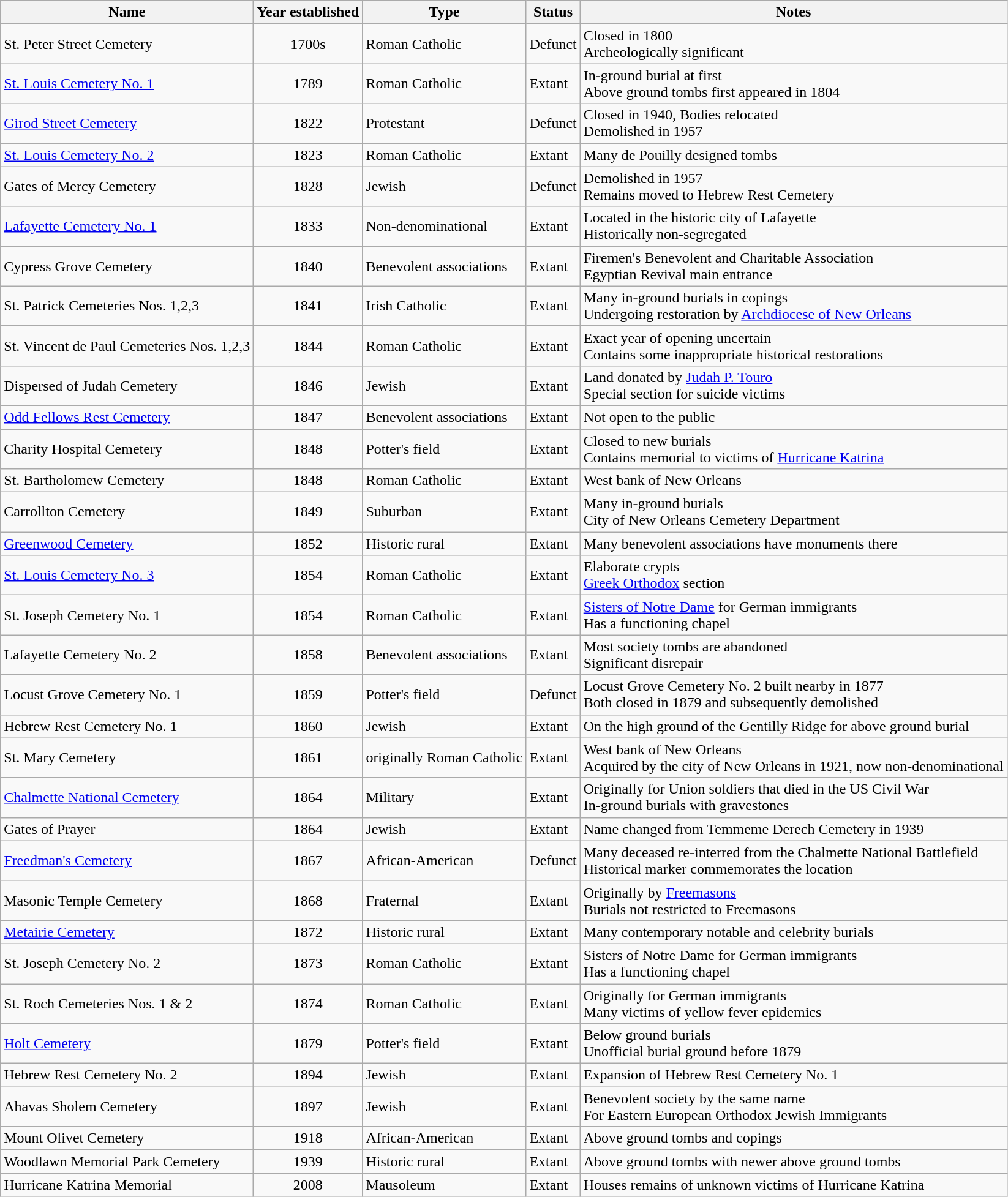<table class="wikitable">
<tr>
<th>Name</th>
<th>Year established</th>
<th>Type</th>
<th>Status</th>
<th>Notes</th>
</tr>
<tr>
<td>St. Peter Street Cemetery</td>
<td style="text-align: center;">1700s</td>
<td>Roman Catholic</td>
<td>Defunct</td>
<td>Closed in 1800<br>Archeologically significant</td>
</tr>
<tr>
<td><a href='#'>St. Louis Cemetery No. 1</a></td>
<td style="text-align: center;">1789</td>
<td>Roman Catholic</td>
<td>Extant</td>
<td>In-ground burial at first<br>Above ground tombs first appeared in 1804</td>
</tr>
<tr>
<td><a href='#'>Girod Street Cemetery</a></td>
<td style="text-align: center;">1822</td>
<td>Protestant</td>
<td>Defunct</td>
<td>Closed in 1940, Bodies relocated<br>Demolished in 1957</td>
</tr>
<tr>
<td><a href='#'>St. Louis Cemetery No. 2</a></td>
<td style="text-align: center;">1823</td>
<td>Roman Catholic</td>
<td>Extant</td>
<td>Many de Pouilly designed tombs</td>
</tr>
<tr>
<td>Gates of Mercy Cemetery</td>
<td style="text-align: center;">1828</td>
<td>Jewish</td>
<td>Defunct</td>
<td>Demolished in 1957<br>Remains moved to Hebrew Rest Cemetery</td>
</tr>
<tr>
<td><a href='#'>Lafayette Cemetery No. 1</a></td>
<td style="text-align: center;">1833</td>
<td>Non-denominational</td>
<td>Extant</td>
<td>Located in the historic city of Lafayette<br>Historically non-segregated</td>
</tr>
<tr>
<td>Cypress Grove Cemetery</td>
<td style="text-align: center;">1840</td>
<td>Benevolent associations</td>
<td>Extant</td>
<td>Firemen's Benevolent and Charitable Association<br>Egyptian Revival main entrance</td>
</tr>
<tr>
<td>St. Patrick Cemeteries Nos. 1,2,3</td>
<td style="text-align: center;">1841</td>
<td>Irish Catholic</td>
<td>Extant</td>
<td>Many in-ground burials in copings<br>Undergoing restoration by <a href='#'>Archdiocese of New Orleans</a></td>
</tr>
<tr>
<td>St. Vincent de Paul Cemeteries Nos. 1,2,3</td>
<td style="text-align: center;">1844</td>
<td>Roman Catholic</td>
<td>Extant</td>
<td>Exact year of opening uncertain<br>Contains some inappropriate historical restorations</td>
</tr>
<tr>
<td>Dispersed of Judah Cemetery</td>
<td style="text-align: center;">1846</td>
<td>Jewish</td>
<td>Extant</td>
<td>Land donated by <a href='#'>Judah P. Touro</a><br>Special section for suicide victims</td>
</tr>
<tr>
<td><a href='#'>Odd Fellows Rest Cemetery</a></td>
<td style="text-align: center;">1847</td>
<td>Benevolent associations</td>
<td>Extant</td>
<td>Not open to the public</td>
</tr>
<tr>
<td>Charity Hospital Cemetery</td>
<td style="text-align: center;">1848</td>
<td>Potter's field</td>
<td>Extant</td>
<td>Closed to new burials<br>Contains memorial to victims of <a href='#'>Hurricane Katrina</a></td>
</tr>
<tr>
<td>St. Bartholomew Cemetery</td>
<td style="text-align: center;">1848</td>
<td>Roman Catholic</td>
<td>Extant</td>
<td>West bank of New Orleans</td>
</tr>
<tr>
<td>Carrollton Cemetery</td>
<td style="text-align: center;">1849</td>
<td>Suburban</td>
<td>Extant</td>
<td>Many in-ground burials<br>City of New Orleans Cemetery Department</td>
</tr>
<tr>
<td><a href='#'>Greenwood Cemetery</a></td>
<td style="text-align: center;">1852</td>
<td>Historic rural</td>
<td>Extant</td>
<td>Many benevolent associations have monuments there</td>
</tr>
<tr>
<td><a href='#'>St. Louis Cemetery No. 3</a></td>
<td style="text-align: center;">1854</td>
<td>Roman Catholic</td>
<td>Extant</td>
<td>Elaborate crypts<br><a href='#'>Greek Orthodox</a> section</td>
</tr>
<tr>
<td>St. Joseph Cemetery No. 1</td>
<td style="text-align: center;">1854</td>
<td>Roman Catholic</td>
<td>Extant</td>
<td><a href='#'>Sisters of Notre Dame</a> for German immigrants<br>Has a functioning chapel</td>
</tr>
<tr>
<td>Lafayette Cemetery No. 2</td>
<td style="text-align: center;">1858</td>
<td>Benevolent associations</td>
<td>Extant</td>
<td>Most society tombs are abandoned<br>Significant disrepair</td>
</tr>
<tr>
<td>Locust Grove Cemetery No. 1</td>
<td style="text-align: center;">1859</td>
<td>Potter's field</td>
<td>Defunct</td>
<td>Locust Grove Cemetery No. 2 built nearby in 1877<br>Both closed in 1879 and subsequently demolished</td>
</tr>
<tr>
<td>Hebrew Rest Cemetery No. 1</td>
<td style="text-align: center;">1860</td>
<td>Jewish</td>
<td>Extant</td>
<td>On the high ground of the Gentilly Ridge for above ground burial</td>
</tr>
<tr>
<td>St. Mary Cemetery</td>
<td style="text-align: center;">1861</td>
<td>originally Roman Catholic</td>
<td>Extant</td>
<td>West bank of New Orleans<br>Acquired by the city of New Orleans in 1921, now non-denominational</td>
</tr>
<tr>
<td><a href='#'>Chalmette National Cemetery</a></td>
<td style="text-align: center;">1864</td>
<td>Military</td>
<td>Extant</td>
<td>Originally for Union soldiers that died in the US Civil War<br>In-ground burials with gravestones</td>
</tr>
<tr>
<td>Gates of Prayer</td>
<td style="text-align: center;">1864</td>
<td>Jewish</td>
<td>Extant</td>
<td>Name changed from Temmeme Derech Cemetery in 1939</td>
</tr>
<tr>
<td><a href='#'>Freedman's Cemetery</a></td>
<td style="text-align: center;">1867</td>
<td>African-American</td>
<td>Defunct</td>
<td>Many deceased re-interred from the Chalmette National Battlefield<br>Historical marker commemorates the location</td>
</tr>
<tr>
<td>Masonic Temple Cemetery</td>
<td style="text-align: center;">1868</td>
<td>Fraternal</td>
<td>Extant</td>
<td>Originally by <a href='#'>Freemasons</a><br>Burials not restricted to Freemasons</td>
</tr>
<tr>
<td><a href='#'>Metairie Cemetery</a></td>
<td style="text-align: center;">1872</td>
<td>Historic rural</td>
<td>Extant</td>
<td>Many contemporary notable and celebrity burials</td>
</tr>
<tr>
<td>St. Joseph Cemetery No. 2</td>
<td style="text-align: center;">1873</td>
<td>Roman Catholic</td>
<td>Extant</td>
<td>Sisters of Notre Dame for German immigrants<br>Has a functioning chapel</td>
</tr>
<tr>
<td>St. Roch Cemeteries Nos. 1 & 2</td>
<td style="text-align: center;">1874</td>
<td>Roman Catholic</td>
<td>Extant</td>
<td>Originally for German immigrants<br>Many victims of yellow fever epidemics</td>
</tr>
<tr>
<td><a href='#'>Holt Cemetery</a></td>
<td style="text-align: center;">1879</td>
<td>Potter's field</td>
<td>Extant</td>
<td>Below ground burials<br>Unofficial burial ground before 1879</td>
</tr>
<tr>
<td>Hebrew Rest Cemetery No. 2</td>
<td style="text-align: center;">1894</td>
<td>Jewish</td>
<td>Extant</td>
<td>Expansion of Hebrew Rest Cemetery No. 1</td>
</tr>
<tr>
<td>Ahavas Sholem Cemetery</td>
<td style="text-align: center;">1897</td>
<td>Jewish</td>
<td>Extant</td>
<td>Benevolent society by the same name<br>For Eastern European Orthodox Jewish Immigrants</td>
</tr>
<tr>
<td>Mount Olivet Cemetery</td>
<td style="text-align: center;">1918</td>
<td>African-American</td>
<td>Extant</td>
<td>Above ground tombs and copings</td>
</tr>
<tr>
<td>Woodlawn Memorial Park Cemetery</td>
<td style="text-align: center;">1939</td>
<td>Historic rural</td>
<td>Extant</td>
<td>Above ground tombs with newer above ground tombs</td>
</tr>
<tr>
<td>Hurricane Katrina Memorial</td>
<td style="text-align: center;">2008</td>
<td>Mausoleum</td>
<td>Extant</td>
<td>Houses remains of unknown victims of Hurricane Katrina</td>
</tr>
</table>
